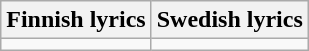<table class="wikitable">
<tr>
<th>Finnish lyrics</th>
<th>Swedish lyrics</th>
</tr>
<tr style="vertical-align:top; white-space:nowrap;">
<td></td>
<td></td>
</tr>
</table>
